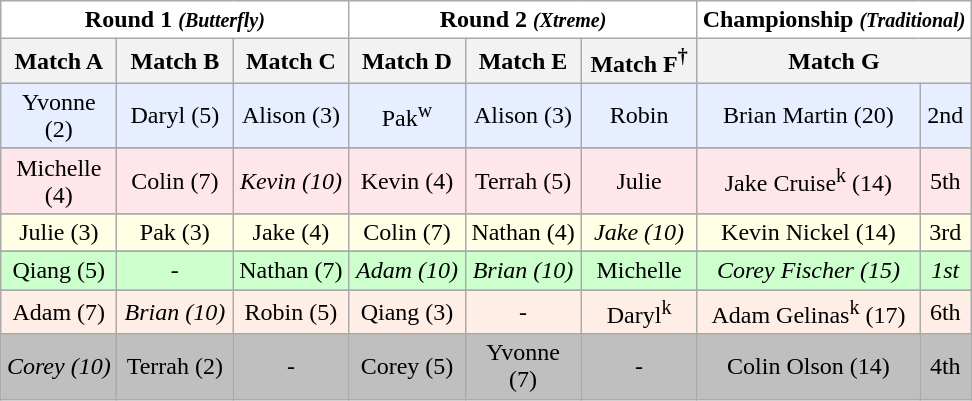<table class="wikitable" style="text-align:center;">
<tr>
<th colspan="3" style="background: #ffffff;">Round 1 <small><em>(Butterfly)</em></small></th>
<th colspan="3" style="background: #ffffff;">Round 2 <small><em>(Xtreme)</em></small></th>
<th colspan="2" style="background: #ffffff;">Championship <small><em>(Traditional)</em></small></th>
</tr>
<tr>
<th style="width:70px;">Match A</th>
<th style="width:70px;">Match B</th>
<th style="width:70px;">Match C</th>
<th style="width:70px;">Match D</th>
<th style="width:70px;">Match E</th>
<th style="width:70px;">Match F<sup>†</sup></th>
<th colspan="2">Match G</th>
</tr>
<tr style="background:#e6eeff;">
<td align=center>Yvonne (2)</td>
<td>Daryl (5)</td>
<td>Alison (3)</td>
<td>Pak<sup>w</sup></td>
<td>Alison (3)</td>
<td>Robin</td>
<td>Brian Martin (20)</td>
<td>2nd</td>
</tr>
<tr>
</tr>
<tr style="background:#ffe6ea;">
<td align=center>Michelle (4)</td>
<td>Colin (7)</td>
<td><em>Kevin (10)</em></td>
<td>Kevin (4)</td>
<td>Terrah (5)</td>
<td>Julie</td>
<td>Jake Cruise<sup>k</sup> (14)</td>
<td>5th</td>
</tr>
<tr>
</tr>
<tr style="background:#FFFFE6;">
<td align=center>Julie (3)</td>
<td>Pak (3)</td>
<td>Jake (4)</td>
<td>Colin (7)</td>
<td>Nathan (4)</td>
<td><em>Jake (10)</em></td>
<td>Kevin Nickel (14)</td>
<td>3rd</td>
</tr>
<tr>
</tr>
<tr style="background:#cfc;">
<td align=center>Qiang (5)</td>
<td>-</td>
<td>Nathan (7)</td>
<td><em>Adam (10)</em></td>
<td><em>Brian (10)</em></td>
<td>Michelle</td>
<td><em>Corey Fischer (15)</em></td>
<td><em>1st</em></td>
</tr>
<tr>
</tr>
<tr style="background:#ffeee6;">
<td align=center>Adam (7)</td>
<td><em>Brian (10)</em></td>
<td>Robin (5)</td>
<td>Qiang (3)</td>
<td>-</td>
<td>Daryl<sup>k</sup></td>
<td>Adam Gelinas<sup>k</sup> (17)</td>
<td>6th</td>
</tr>
<tr>
</tr>
<tr style="background:#bfbfbf;">
<td align=center><em>Corey (10)</em></td>
<td>Terrah (2)</td>
<td>-</td>
<td>Corey (5)</td>
<td>Yvonne (7)</td>
<td>-</td>
<td>Colin Olson (14)</td>
<td>4th</td>
</tr>
</table>
